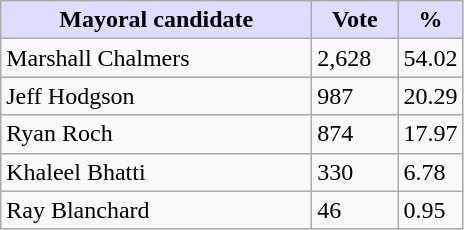<table class="wikitable">
<tr>
<th style="background:#ddf; width:200px;">Mayoral candidate</th>
<th style="background:#ddf; width:50px;">Vote</th>
<th style="background:#ddf; width:30px;">%</th>
</tr>
<tr>
<td>Marshall Chalmers</td>
<td>2,628</td>
<td>54.02</td>
</tr>
<tr>
<td>Jeff Hodgson</td>
<td>987</td>
<td>20.29</td>
</tr>
<tr>
<td>Ryan Roch</td>
<td>874</td>
<td>17.97</td>
</tr>
<tr>
<td>Khaleel Bhatti</td>
<td>330</td>
<td>6.78</td>
</tr>
<tr>
<td>Ray Blanchard</td>
<td>46</td>
<td>0.95</td>
</tr>
</table>
